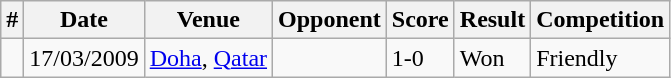<table class="wikitable">
<tr>
<th>#</th>
<th>Date</th>
<th>Venue</th>
<th>Opponent</th>
<th>Score</th>
<th>Result</th>
<th>Competition</th>
</tr>
<tr>
<td></td>
<td>17/03/2009</td>
<td><a href='#'>Doha</a>, <a href='#'>Qatar</a></td>
<td></td>
<td>1-0</td>
<td>Won</td>
<td>Friendly</td>
</tr>
</table>
